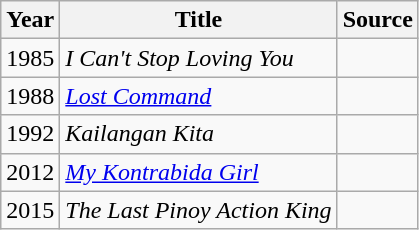<table class="wikitable">
<tr>
<th>Year</th>
<th>Title</th>
<th>Source</th>
</tr>
<tr>
<td>1985</td>
<td><em>I Can't Stop Loving You</em></td>
<td></td>
</tr>
<tr>
<td>1988</td>
<td><em><a href='#'>Lost Command</a></em></td>
<td></td>
</tr>
<tr>
<td>1992</td>
<td><em>Kailangan Kita</em></td>
<td></td>
</tr>
<tr>
<td>2012</td>
<td><em><a href='#'>My Kontrabida Girl</a></em></td>
<td></td>
</tr>
<tr>
<td>2015</td>
<td><em>The Last Pinoy Action King</em></td>
<td></td>
</tr>
</table>
